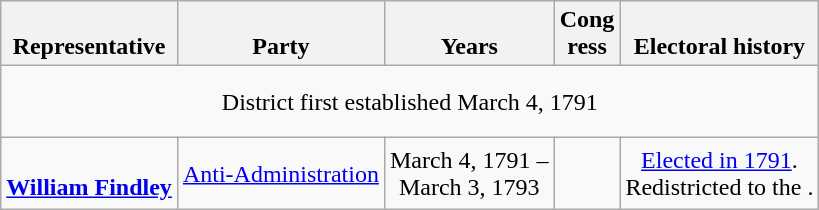<table class=wikitable style="text-align:center">
<tr valign=bottom>
<th>Representative</th>
<th>Party</th>
<th>Years</th>
<th>Cong<br>ress</th>
<th>Electoral history</th>
</tr>
<tr style="height:3em">
<td colspan=5>District first established March 4, 1791</td>
</tr>
<tr style="height:3em">
<td align=left><br><strong><a href='#'>William Findley</a></strong><br></td>
<td><a href='#'>Anti-Administration</a></td>
<td nowrap>March 4, 1791 –<br>March 3, 1793</td>
<td></td>
<td><a href='#'>Elected in 1791</a>.<br>Redistricted to the .</td>
</tr>
</table>
